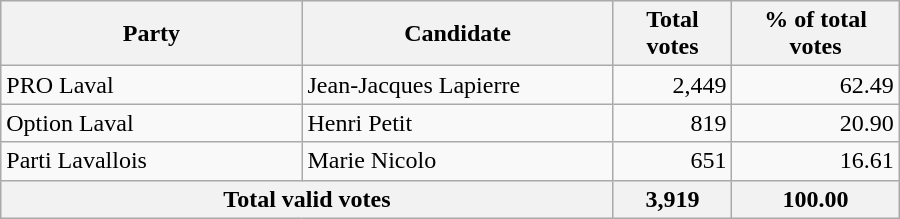<table style="width:600px;" class="wikitable">
<tr style="background-color:#E9E9E9">
<th colspan="2" style="width: 200px">Party</th>
<th colspan="1" style="width: 200px">Candidate</th>
<th align="right">Total votes</th>
<th align="right">% of total votes</th>
</tr>
<tr>
<td colspan="2" align="left">PRO Laval</td>
<td align="left">Jean-Jacques Lapierre</td>
<td align="right">2,449</td>
<td align="right">62.49</td>
</tr>
<tr>
<td colspan="2" align="left">Option Laval</td>
<td align="left">Henri Petit</td>
<td align="right">819</td>
<td align="right">20.90</td>
</tr>
<tr>
<td colspan="2" align="left">Parti Lavallois</td>
<td align="left">Marie Nicolo</td>
<td align="right">651</td>
<td align="right">16.61</td>
</tr>
<tr bgcolor="#EEEEEE">
<th colspan="3"  align="left">Total valid votes</th>
<th align="right">3,919</th>
<th align="right">100.00</th>
</tr>
</table>
